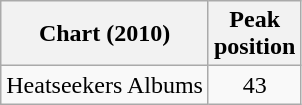<table class="wikitable sortable" border="1">
<tr>
<th align="center">Chart (2010)</th>
<th align="center">Peak<br>position</th>
</tr>
<tr>
<td>Heatseekers Albums</td>
<td align="center">43</td>
</tr>
</table>
